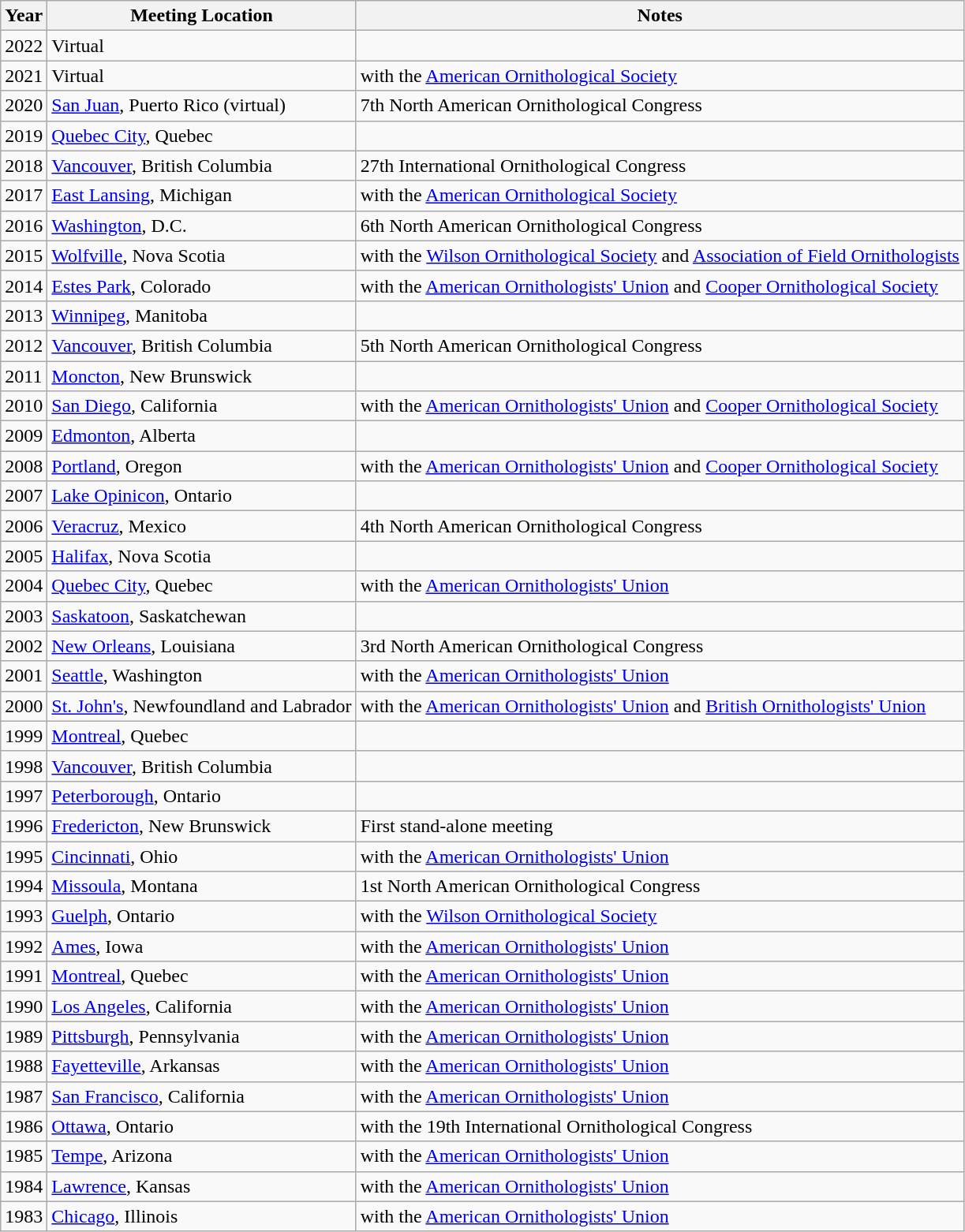<table class="wikitable sortable">
<tr>
<th>Year</th>
<th>Meeting Location</th>
<th>Notes</th>
</tr>
<tr>
<td>2022</td>
<td>Virtual</td>
<td></td>
</tr>
<tr>
<td>2021</td>
<td>Virtual</td>
<td>with the <a href='#'>American Ornithological Society</a></td>
</tr>
<tr>
<td>2020</td>
<td><a href='#'>San Juan</a>, Puerto Rico (virtual)</td>
<td>7th North American Ornithological Congress</td>
</tr>
<tr>
<td>2019</td>
<td><a href='#'>Quebec City</a>, Quebec</td>
<td></td>
</tr>
<tr>
<td>2018</td>
<td><a href='#'>Vancouver</a>, British Columbia</td>
<td>27th International Ornithological Congress</td>
</tr>
<tr>
<td>2017</td>
<td><a href='#'>East Lansing</a>, Michigan</td>
<td>with the <a href='#'>American Ornithological Society</a></td>
</tr>
<tr>
<td>2016</td>
<td><a href='#'>Washington</a>, D.C.</td>
<td>6th North American Ornithological Congress</td>
</tr>
<tr>
<td>2015</td>
<td><a href='#'>Wolfville</a>, Nova Scotia</td>
<td>with the <a href='#'>Wilson Ornithological Society</a> and <a href='#'>Association of Field Ornithologists</a></td>
</tr>
<tr>
<td>2014</td>
<td><a href='#'>Estes Park</a>, Colorado</td>
<td>with the <a href='#'>American Ornithologists' Union</a> and <a href='#'>Cooper Ornithological Society</a></td>
</tr>
<tr>
<td>2013</td>
<td><a href='#'>Winnipeg</a>, Manitoba</td>
<td></td>
</tr>
<tr>
<td>2012</td>
<td><a href='#'>Vancouver</a>, British Columbia</td>
<td>5th North American Ornithological Congress</td>
</tr>
<tr>
<td>2011</td>
<td><a href='#'>Moncton</a>, New Brunswick</td>
<td></td>
</tr>
<tr>
<td>2010</td>
<td><a href='#'>San Diego</a>, California</td>
<td>with the <a href='#'>American Ornithologists' Union</a> and <a href='#'>Cooper Ornithological Society</a></td>
</tr>
<tr>
<td>2009</td>
<td><a href='#'>Edmonton</a>, Alberta</td>
<td></td>
</tr>
<tr>
<td>2008</td>
<td><a href='#'>Portland</a>, Oregon</td>
<td>with the <a href='#'>American Ornithologists' Union</a> and <a href='#'>Cooper Ornithological Society</a></td>
</tr>
<tr>
<td>2007</td>
<td><a href='#'>Lake Opinicon</a>, Ontario</td>
<td></td>
</tr>
<tr>
<td>2006</td>
<td><a href='#'>Veracruz</a>, Mexico</td>
<td>4th North American Ornithological Congress</td>
</tr>
<tr>
<td>2005</td>
<td><a href='#'>Halifax</a>, Nova Scotia</td>
<td></td>
</tr>
<tr>
<td>2004</td>
<td><a href='#'>Quebec City</a>, Quebec</td>
<td>with the <a href='#'>American Ornithologists' Union</a></td>
</tr>
<tr>
<td>2003</td>
<td><a href='#'>Saskatoon</a>, Saskatchewan</td>
<td></td>
</tr>
<tr>
<td>2002</td>
<td><a href='#'>New Orleans</a>, Louisiana</td>
<td>3rd North American Ornithological Congress</td>
</tr>
<tr>
<td>2001</td>
<td><a href='#'>Seattle</a>, Washington</td>
<td>with the <a href='#'>American Ornithologists' Union</a></td>
</tr>
<tr>
<td>2000</td>
<td><a href='#'>St. John's</a>, Newfoundland and Labrador</td>
<td>with the <a href='#'>American Ornithologists' Union</a> and <a href='#'>British Ornithologists' Union</a></td>
</tr>
<tr>
<td>1999</td>
<td><a href='#'>Montreal</a>, Quebec</td>
<td></td>
</tr>
<tr>
<td>1998</td>
<td><a href='#'>Vancouver</a>, British Columbia</td>
<td></td>
</tr>
<tr>
<td>1997</td>
<td><a href='#'>Peterborough</a>, Ontario</td>
<td></td>
</tr>
<tr>
<td>1996</td>
<td><a href='#'>Fredericton</a>, New Brunswick</td>
<td>First stand-alone meeting</td>
</tr>
<tr>
<td>1995</td>
<td><a href='#'>Cincinnati</a>, Ohio</td>
<td>with the <a href='#'>American Ornithologists' Union</a></td>
</tr>
<tr>
<td>1994</td>
<td><a href='#'>Missoula</a>, Montana</td>
<td>1st North American Ornithological Congress</td>
</tr>
<tr>
<td>1993</td>
<td><a href='#'>Guelph</a>, Ontario</td>
<td>with the <a href='#'>Wilson Ornithological Society</a></td>
</tr>
<tr>
<td>1992</td>
<td><a href='#'>Ames</a>, Iowa</td>
<td>with the <a href='#'>American Ornithologists' Union</a></td>
</tr>
<tr>
<td>1991</td>
<td><a href='#'>Montreal</a>, Quebec</td>
<td>with the <a href='#'>American Ornithologists' Union</a></td>
</tr>
<tr>
<td>1990</td>
<td><a href='#'>Los Angeles</a>, California</td>
<td>with the <a href='#'>American Ornithologists' Union</a></td>
</tr>
<tr>
<td>1989</td>
<td><a href='#'>Pittsburgh</a>, Pennsylvania</td>
<td>with the <a href='#'>American Ornithologists' Union</a></td>
</tr>
<tr>
<td>1988</td>
<td><a href='#'>Fayetteville</a>, Arkansas</td>
<td>with the <a href='#'>American Ornithologists' Union</a></td>
</tr>
<tr>
<td>1987</td>
<td><a href='#'>San Francisco</a>, California</td>
<td>with the <a href='#'>American Ornithologists' Union</a></td>
</tr>
<tr>
<td>1986</td>
<td><a href='#'>Ottawa</a>, Ontario</td>
<td>with the 19th International Ornithological Congress</td>
</tr>
<tr>
<td>1985</td>
<td><a href='#'>Tempe</a>, Arizona</td>
<td>with the <a href='#'>American Ornithologists' Union</a></td>
</tr>
<tr>
<td>1984</td>
<td><a href='#'>Lawrence</a>, Kansas</td>
<td>with the <a href='#'>American Ornithologists' Union</a></td>
</tr>
<tr>
<td>1983</td>
<td><a href='#'>Chicago</a>, Illinois</td>
<td>with the <a href='#'>American Ornithologists' Union</a></td>
</tr>
</table>
